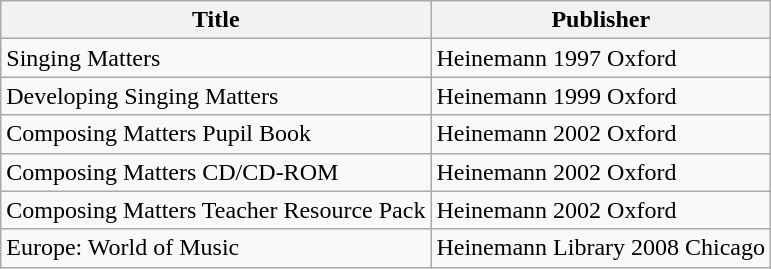<table class="wikitable">
<tr>
<th>Title</th>
<th>Publisher</th>
</tr>
<tr>
<td>Singing Matters </td>
<td>Heinemann 1997 Oxford</td>
</tr>
<tr>
<td>Developing Singing Matters </td>
<td>Heinemann 1999 Oxford</td>
</tr>
<tr>
<td>Composing Matters Pupil Book </td>
<td>Heinemann 2002 Oxford</td>
</tr>
<tr>
<td>Composing Matters CD/CD-ROM </td>
<td>Heinemann 2002 Oxford</td>
</tr>
<tr>
<td>Composing Matters Teacher Resource Pack </td>
<td>Heinemann 2002 Oxford</td>
</tr>
<tr>
<td>Europe: World of Music </td>
<td>Heinemann Library 2008 Chicago</td>
</tr>
</table>
